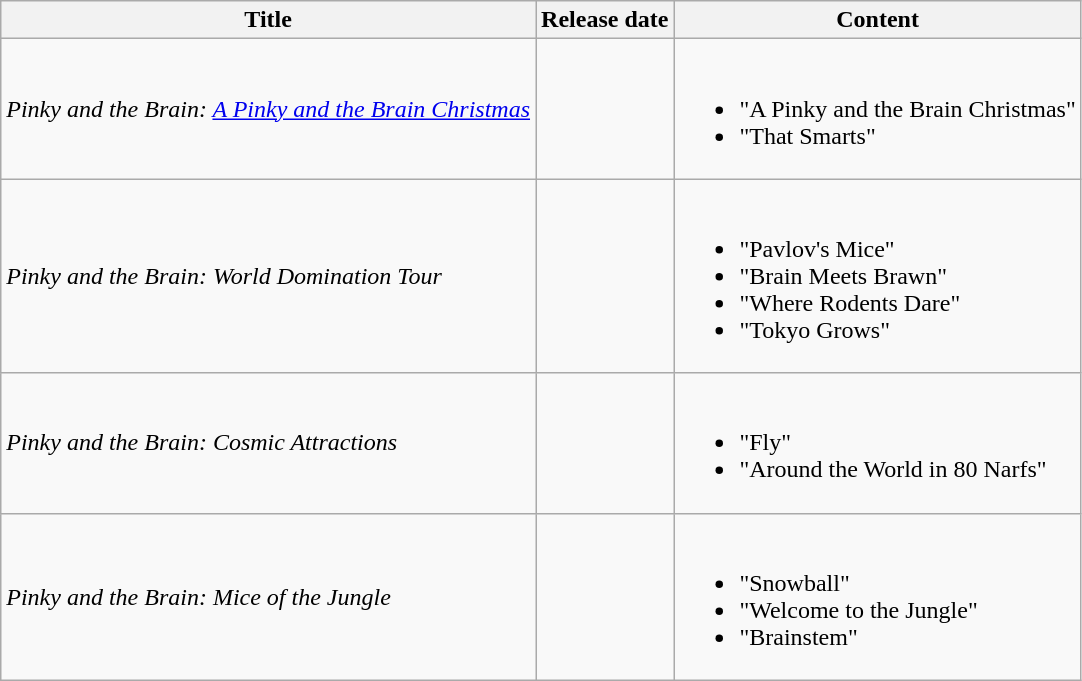<table class="wikitable">
<tr>
<th>Title</th>
<th>Release date</th>
<th>Content</th>
</tr>
<tr>
<td><em>Pinky and the Brain: <a href='#'>A Pinky and the Brain Christmas</a></em></td>
<td></td>
<td><br><ul><li>"A Pinky and the Brain Christmas"</li><li>"That Smarts"</li></ul></td>
</tr>
<tr>
<td><em>Pinky and the Brain: World Domination Tour</em></td>
<td></td>
<td><br><ul><li>"Pavlov's Mice"</li><li>"Brain Meets Brawn"</li><li>"Where Rodents Dare"</li><li>"Tokyo Grows"</li></ul></td>
</tr>
<tr>
<td><em>Pinky and the Brain: Cosmic Attractions</em></td>
<td></td>
<td><br><ul><li>"Fly"</li><li>"Around the World in 80 Narfs"</li></ul></td>
</tr>
<tr>
<td><em>Pinky and the Brain: Mice of the Jungle</em></td>
<td></td>
<td><br><ul><li>"Snowball"</li><li>"Welcome to the Jungle"</li><li>"Brainstem"</li></ul></td>
</tr>
</table>
